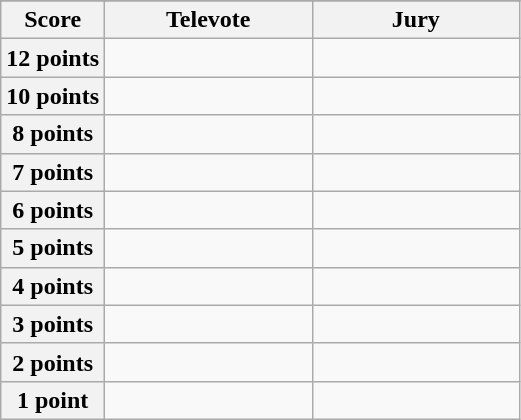<table class="wikitable">
<tr>
</tr>
<tr>
<th scope="col" width="20%">Score</th>
<th scope="col" width="40%">Televote</th>
<th scope="col" width="40%">Jury</th>
</tr>
<tr>
<th scope="row">12 points</th>
<td></td>
<td></td>
</tr>
<tr>
<th scope="row">10 points</th>
<td></td>
<td></td>
</tr>
<tr>
<th scope="row">8 points</th>
<td></td>
<td></td>
</tr>
<tr>
<th scope="row">7 points</th>
<td></td>
<td></td>
</tr>
<tr>
<th scope="row">6 points</th>
<td></td>
<td></td>
</tr>
<tr>
<th scope="row">5 points</th>
<td></td>
<td></td>
</tr>
<tr>
<th scope="row">4 points</th>
<td></td>
<td></td>
</tr>
<tr>
<th scope="row">3 points</th>
<td></td>
<td></td>
</tr>
<tr>
<th scope="row">2 points</th>
<td></td>
<td></td>
</tr>
<tr>
<th scope="row">1 point</th>
<td></td>
<td></td>
</tr>
</table>
